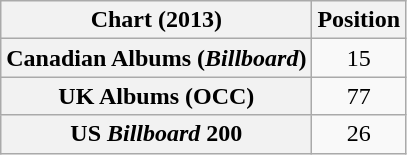<table class="wikitable sortable plainrowheaders">
<tr>
<th scope="col">Chart (2013)</th>
<th scope="col">Position</th>
</tr>
<tr>
<th scope="row">Canadian Albums (<em>Billboard</em>)</th>
<td style="text-align:center;">15</td>
</tr>
<tr>
<th scope="row">UK Albums (OCC)</th>
<td style="text-align:center;">77</td>
</tr>
<tr>
<th scope="row">US <em>Billboard</em> 200</th>
<td style="text-align:center;">26</td>
</tr>
</table>
